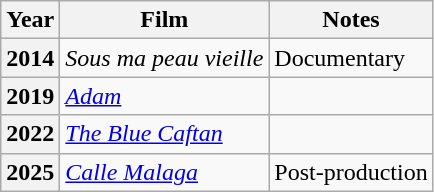<table class="wikitable">
<tr>
<th>Year</th>
<th>Film</th>
<th>Notes</th>
</tr>
<tr>
<th>2014</th>
<td><em>Sous ma peau vieille</em></td>
<td>Documentary</td>
</tr>
<tr>
<th>2019</th>
<td><em><a href='#'>Adam</a></em></td>
<td></td>
</tr>
<tr>
<th>2022</th>
<td><em><a href='#'>The Blue Caftan</a></em></td>
<td></td>
</tr>
<tr>
<th>2025</th>
<td><em><a href='#'>Calle Malaga</a></em></td>
<td>Post-production</td>
</tr>
</table>
